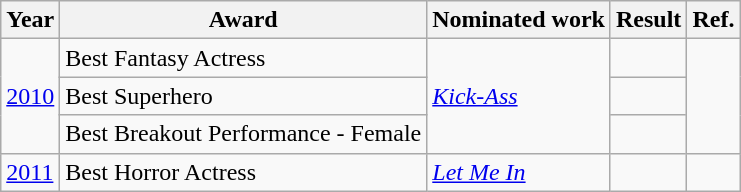<table class="wikitable">
<tr>
<th>Year</th>
<th>Award</th>
<th>Nominated work</th>
<th>Result</th>
<th>Ref.</th>
</tr>
<tr>
<td rowspan="3"><a href='#'>2010</a></td>
<td>Best Fantasy Actress</td>
<td rowspan="3"><em><a href='#'>Kick-Ass</a></em></td>
<td></td>
<td rowspan="3"></td>
</tr>
<tr>
<td>Best Superhero</td>
<td></td>
</tr>
<tr>
<td>Best Breakout Performance - Female</td>
<td></td>
</tr>
<tr>
<td><a href='#'>2011</a></td>
<td>Best Horror Actress</td>
<td><em><a href='#'>Let Me In</a></em></td>
<td></td>
<td></td>
</tr>
</table>
